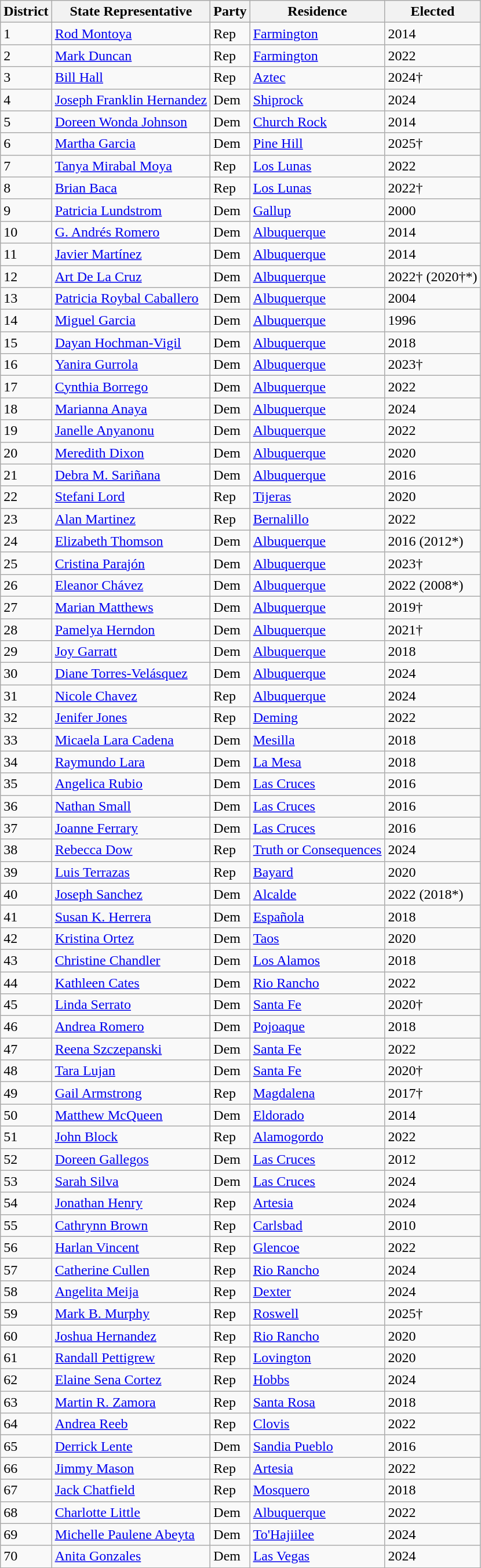<table class="wikitable sortable">
<tr>
<th>District</th>
<th>State Representative</th>
<th>Party</th>
<th>Residence</th>
<th>Elected</th>
</tr>
<tr>
<td>1</td>
<td><a href='#'>Rod Montoya</a></td>
<td>Rep</td>
<td><a href='#'>Farmington</a></td>
<td>2014</td>
</tr>
<tr>
<td>2</td>
<td><a href='#'>Mark Duncan</a></td>
<td>Rep</td>
<td><a href='#'>Farmington</a></td>
<td>2022</td>
</tr>
<tr>
<td>3</td>
<td><a href='#'>Bill Hall</a></td>
<td>Rep</td>
<td><a href='#'>Aztec</a></td>
<td>2024†</td>
</tr>
<tr>
<td>4</td>
<td><a href='#'>Joseph Franklin Hernandez</a></td>
<td>Dem</td>
<td><a href='#'>Shiprock</a></td>
<td>2024</td>
</tr>
<tr>
<td>5</td>
<td><a href='#'>Doreen Wonda Johnson</a></td>
<td>Dem</td>
<td><a href='#'>Church Rock</a></td>
<td>2014</td>
</tr>
<tr>
<td>6</td>
<td><a href='#'>Martha Garcia</a></td>
<td>Dem</td>
<td><a href='#'>Pine Hill</a></td>
<td>2025†</td>
</tr>
<tr>
<td>7</td>
<td><a href='#'>Tanya Mirabal Moya</a></td>
<td>Rep</td>
<td><a href='#'>Los Lunas</a></td>
<td>2022</td>
</tr>
<tr>
<td>8</td>
<td><a href='#'>Brian Baca</a></td>
<td>Rep</td>
<td><a href='#'>Los Lunas</a></td>
<td>2022†</td>
</tr>
<tr>
<td>9</td>
<td><a href='#'>Patricia Lundstrom</a></td>
<td>Dem</td>
<td><a href='#'>Gallup</a></td>
<td>2000</td>
</tr>
<tr>
<td>10</td>
<td><a href='#'>G. Andrés Romero</a></td>
<td>Dem</td>
<td><a href='#'>Albuquerque</a></td>
<td>2014</td>
</tr>
<tr>
<td>11</td>
<td><a href='#'>Javier Martínez</a></td>
<td>Dem</td>
<td><a href='#'>Albuquerque</a></td>
<td>2014</td>
</tr>
<tr>
<td>12</td>
<td><a href='#'>Art De La Cruz</a></td>
<td>Dem</td>
<td><a href='#'>Albuquerque</a></td>
<td>2022† (2020†*)</td>
</tr>
<tr>
<td>13</td>
<td><a href='#'>Patricia Roybal Caballero</a></td>
<td>Dem</td>
<td><a href='#'>Albuquerque</a></td>
<td>2004</td>
</tr>
<tr>
<td>14</td>
<td><a href='#'>Miguel Garcia</a></td>
<td>Dem</td>
<td><a href='#'>Albuquerque</a></td>
<td>1996</td>
</tr>
<tr>
<td>15</td>
<td><a href='#'>Dayan Hochman-Vigil</a></td>
<td>Dem</td>
<td><a href='#'>Albuquerque</a></td>
<td>2018</td>
</tr>
<tr>
<td>16</td>
<td><a href='#'>Yanira Gurrola</a></td>
<td>Dem</td>
<td><a href='#'>Albuquerque</a></td>
<td>2023†</td>
</tr>
<tr>
<td>17</td>
<td><a href='#'>Cynthia Borrego</a></td>
<td>Dem</td>
<td><a href='#'>Albuquerque</a></td>
<td>2022</td>
</tr>
<tr>
<td>18</td>
<td><a href='#'>Marianna Anaya</a></td>
<td>Dem</td>
<td><a href='#'>Albuquerque</a></td>
<td>2024</td>
</tr>
<tr>
<td>19</td>
<td><a href='#'>Janelle Anyanonu</a></td>
<td>Dem</td>
<td><a href='#'>Albuquerque</a></td>
<td>2022</td>
</tr>
<tr>
<td>20</td>
<td><a href='#'>Meredith Dixon</a></td>
<td>Dem</td>
<td><a href='#'>Albuquerque</a></td>
<td>2020</td>
</tr>
<tr>
<td>21</td>
<td><a href='#'>Debra M. Sariñana</a></td>
<td>Dem</td>
<td><a href='#'>Albuquerque</a></td>
<td>2016</td>
</tr>
<tr>
<td>22</td>
<td><a href='#'>Stefani Lord</a></td>
<td>Rep</td>
<td><a href='#'>Tijeras</a></td>
<td>2020</td>
</tr>
<tr>
<td>23</td>
<td><a href='#'>Alan Martinez</a></td>
<td>Rep</td>
<td><a href='#'>Bernalillo</a></td>
<td>2022</td>
</tr>
<tr>
<td>24</td>
<td><a href='#'>Elizabeth Thomson</a></td>
<td>Dem</td>
<td><a href='#'>Albuquerque</a></td>
<td>2016 (2012*)</td>
</tr>
<tr>
<td>25</td>
<td><a href='#'>Cristina Parajón</a></td>
<td>Dem</td>
<td><a href='#'>Albuquerque</a></td>
<td>2023†</td>
</tr>
<tr>
<td>26</td>
<td><a href='#'>Eleanor Chávez</a></td>
<td>Dem</td>
<td><a href='#'>Albuquerque</a></td>
<td>2022 (2008*)</td>
</tr>
<tr>
<td>27</td>
<td><a href='#'>Marian Matthews</a></td>
<td>Dem</td>
<td><a href='#'>Albuquerque</a></td>
<td>2019†</td>
</tr>
<tr>
<td>28</td>
<td><a href='#'>Pamelya Herndon</a></td>
<td>Dem</td>
<td><a href='#'>Albuquerque</a></td>
<td>2021†</td>
</tr>
<tr>
<td>29</td>
<td><a href='#'>Joy Garratt</a></td>
<td>Dem</td>
<td><a href='#'>Albuquerque</a></td>
<td>2018</td>
</tr>
<tr>
<td>30</td>
<td><a href='#'>Diane Torres-Velásquez</a></td>
<td>Dem</td>
<td><a href='#'>Albuquerque</a></td>
<td>2024</td>
</tr>
<tr>
<td>31</td>
<td><a href='#'>Nicole Chavez</a></td>
<td>Rep</td>
<td><a href='#'>Albuquerque</a></td>
<td>2024</td>
</tr>
<tr>
<td>32</td>
<td><a href='#'>Jenifer Jones</a></td>
<td>Rep</td>
<td><a href='#'>Deming</a></td>
<td>2022</td>
</tr>
<tr>
<td>33</td>
<td><a href='#'>Micaela Lara Cadena</a></td>
<td>Dem</td>
<td><a href='#'>Mesilla</a></td>
<td>2018</td>
</tr>
<tr>
<td>34</td>
<td><a href='#'>Raymundo Lara</a></td>
<td>Dem</td>
<td><a href='#'>La Mesa</a></td>
<td>2018</td>
</tr>
<tr>
<td>35</td>
<td><a href='#'>Angelica Rubio</a></td>
<td>Dem</td>
<td><a href='#'>Las Cruces</a></td>
<td>2016</td>
</tr>
<tr>
<td>36</td>
<td><a href='#'>Nathan Small</a></td>
<td>Dem</td>
<td><a href='#'>Las Cruces</a></td>
<td>2016</td>
</tr>
<tr>
<td>37</td>
<td><a href='#'>Joanne Ferrary</a></td>
<td>Dem</td>
<td><a href='#'>Las Cruces</a></td>
<td>2016</td>
</tr>
<tr>
<td>38</td>
<td><a href='#'>Rebecca Dow</a></td>
<td>Rep</td>
<td><a href='#'>Truth or Consequences</a></td>
<td>2024</td>
</tr>
<tr>
<td>39</td>
<td><a href='#'>Luis Terrazas</a></td>
<td>Rep</td>
<td><a href='#'>Bayard</a></td>
<td>2020</td>
</tr>
<tr>
<td>40</td>
<td><a href='#'>Joseph Sanchez</a></td>
<td>Dem</td>
<td><a href='#'>Alcalde</a></td>
<td>2022 (2018*)</td>
</tr>
<tr>
<td>41</td>
<td><a href='#'>Susan K. Herrera</a></td>
<td>Dem</td>
<td><a href='#'>Española</a></td>
<td>2018</td>
</tr>
<tr>
<td>42</td>
<td><a href='#'>Kristina Ortez</a></td>
<td>Dem</td>
<td><a href='#'>Taos</a></td>
<td>2020</td>
</tr>
<tr>
<td>43</td>
<td><a href='#'>Christine Chandler</a></td>
<td>Dem</td>
<td><a href='#'>Los Alamos</a></td>
<td>2018</td>
</tr>
<tr>
<td>44</td>
<td><a href='#'>Kathleen Cates</a></td>
<td>Dem</td>
<td><a href='#'>Rio Rancho</a></td>
<td>2022</td>
</tr>
<tr>
<td>45</td>
<td><a href='#'>Linda Serrato</a></td>
<td>Dem</td>
<td><a href='#'>Santa Fe</a></td>
<td>2020†</td>
</tr>
<tr>
<td>46</td>
<td><a href='#'>Andrea Romero</a></td>
<td>Dem</td>
<td><a href='#'>Pojoaque</a></td>
<td>2018</td>
</tr>
<tr>
<td>47</td>
<td><a href='#'>Reena Szczepanski</a></td>
<td>Dem</td>
<td><a href='#'>Santa Fe</a></td>
<td>2022</td>
</tr>
<tr>
<td>48</td>
<td><a href='#'>Tara Lujan</a></td>
<td>Dem</td>
<td><a href='#'>Santa Fe</a></td>
<td>2020†</td>
</tr>
<tr>
<td>49</td>
<td><a href='#'>Gail Armstrong</a></td>
<td>Rep</td>
<td><a href='#'>Magdalena</a></td>
<td>2017†</td>
</tr>
<tr>
<td>50</td>
<td><a href='#'>Matthew McQueen</a></td>
<td>Dem</td>
<td><a href='#'>Eldorado</a></td>
<td>2014</td>
</tr>
<tr>
<td>51</td>
<td><a href='#'>John Block</a></td>
<td>Rep</td>
<td><a href='#'>Alamogordo</a></td>
<td>2022</td>
</tr>
<tr>
<td>52</td>
<td><a href='#'>Doreen Gallegos</a></td>
<td>Dem</td>
<td><a href='#'>Las Cruces</a></td>
<td>2012</td>
</tr>
<tr>
<td>53</td>
<td><a href='#'>Sarah Silva</a></td>
<td>Dem</td>
<td><a href='#'>Las Cruces</a></td>
<td>2024</td>
</tr>
<tr>
<td>54</td>
<td><a href='#'>Jonathan Henry</a></td>
<td>Rep</td>
<td><a href='#'>Artesia</a></td>
<td>2024</td>
</tr>
<tr>
<td>55</td>
<td><a href='#'>Cathrynn Brown</a></td>
<td>Rep</td>
<td><a href='#'>Carlsbad</a></td>
<td>2010</td>
</tr>
<tr>
<td>56</td>
<td><a href='#'>Harlan Vincent</a></td>
<td>Rep</td>
<td><a href='#'>Glencoe</a></td>
<td>2022</td>
</tr>
<tr>
<td>57</td>
<td><a href='#'>Catherine Cullen</a></td>
<td>Rep</td>
<td><a href='#'>Rio Rancho</a></td>
<td>2024</td>
</tr>
<tr>
<td>58</td>
<td><a href='#'>Angelita Meija</a></td>
<td>Rep</td>
<td><a href='#'>Dexter</a></td>
<td>2024</td>
</tr>
<tr>
<td>59</td>
<td><a href='#'>Mark B. Murphy</a></td>
<td>Rep</td>
<td><a href='#'>Roswell</a></td>
<td>2025†</td>
</tr>
<tr>
<td>60</td>
<td><a href='#'>Joshua Hernandez</a></td>
<td>Rep</td>
<td><a href='#'>Rio Rancho</a></td>
<td>2020</td>
</tr>
<tr>
<td>61</td>
<td><a href='#'>Randall Pettigrew</a></td>
<td>Rep</td>
<td><a href='#'>Lovington</a></td>
<td>2020</td>
</tr>
<tr>
<td>62</td>
<td><a href='#'>Elaine Sena Cortez</a></td>
<td>Rep</td>
<td><a href='#'>Hobbs</a></td>
<td>2024</td>
</tr>
<tr>
<td>63</td>
<td><a href='#'>Martin R. Zamora</a></td>
<td>Rep</td>
<td><a href='#'>Santa Rosa</a></td>
<td>2018</td>
</tr>
<tr>
<td>64</td>
<td><a href='#'>Andrea Reeb</a></td>
<td>Rep</td>
<td><a href='#'>Clovis</a></td>
<td>2022</td>
</tr>
<tr>
<td>65</td>
<td><a href='#'>Derrick Lente</a></td>
<td>Dem</td>
<td><a href='#'>Sandia Pueblo</a></td>
<td>2016</td>
</tr>
<tr>
<td>66</td>
<td><a href='#'>Jimmy Mason</a></td>
<td>Rep</td>
<td><a href='#'>Artesia</a></td>
<td>2022</td>
</tr>
<tr>
<td>67</td>
<td><a href='#'>Jack Chatfield</a></td>
<td>Rep</td>
<td><a href='#'>Mosquero</a></td>
<td>2018</td>
</tr>
<tr>
<td>68</td>
<td><a href='#'>Charlotte Little</a></td>
<td>Dem</td>
<td><a href='#'>Albuquerque</a></td>
<td>2022</td>
</tr>
<tr>
<td>69</td>
<td><a href='#'>Michelle Paulene Abeyta</a></td>
<td>Dem</td>
<td><a href='#'>To'Hajiilee</a></td>
<td>2024</td>
</tr>
<tr>
<td>70</td>
<td><a href='#'>Anita Gonzales</a></td>
<td>Dem</td>
<td><a href='#'>Las Vegas</a></td>
<td>2024</td>
</tr>
</table>
